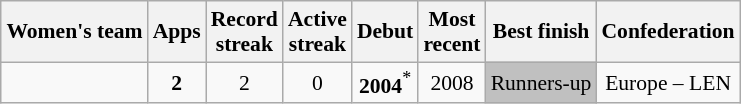<table class="wikitable" style="text-align: center; font-size: 90%; margin-left: 1em;">
<tr>
<th>Women's team</th>
<th>Apps</th>
<th>Record<br>streak</th>
<th>Active<br>streak</th>
<th>Debut</th>
<th>Most<br>recent</th>
<th>Best finish</th>
<th>Confederation</th>
</tr>
<tr>
<td style="text-align: left;"></td>
<td><strong>2</strong></td>
<td>2</td>
<td>0</td>
<td><strong>2004</strong><sup>*</sup></td>
<td>2008</td>
<td style="background-color: silver;">Runners-up</td>
<td>Europe – LEN</td>
</tr>
</table>
